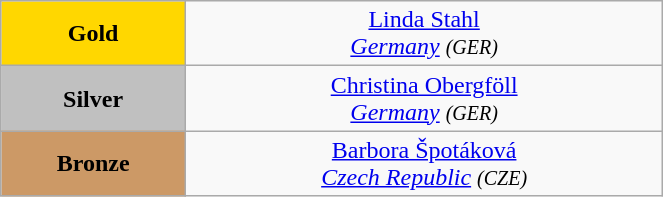<table class="wikitable" style=" text-align:center; " width="35%">
<tr>
<td bgcolor="gold"><strong>Gold</strong></td>
<td> <a href='#'>Linda Stahl</a><br><em><a href='#'>Germany</a> <small>(GER)</small></em></td>
</tr>
<tr>
<td bgcolor="silver"><strong>Silver</strong></td>
<td> <a href='#'>Christina Obergföll</a><br><em><a href='#'>Germany</a> <small>(GER)</small></em></td>
</tr>
<tr>
<td bgcolor="CC9966"><strong>Bronze</strong></td>
<td> <a href='#'>Barbora Špotáková</a><br><em><a href='#'>Czech Republic</a> <small>(CZE)</small></em></td>
</tr>
</table>
